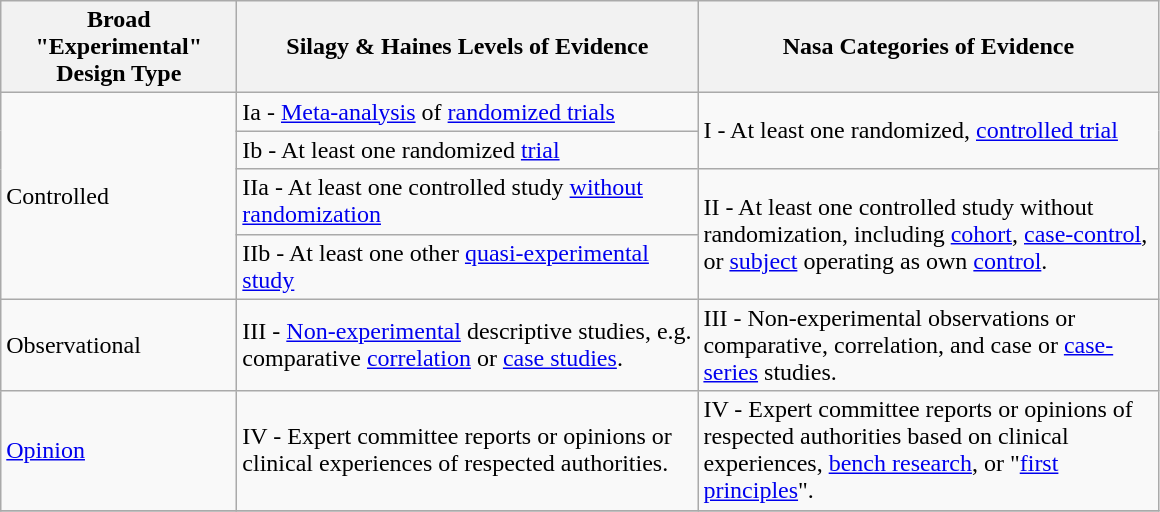<table class="wikitable" >
<tr>
<th scope="col" width="150">Broad "Experimental" Design Type</th>
<th scope="col" width="300">Silagy & Haines Levels of Evidence</th>
<th scope="col" width="300">Nasa Categories of Evidence</th>
</tr>
<tr>
<td rowspan="4">Controlled</td>
<td>Ia - <a href='#'>Meta-analysis</a> of <a href='#'>randomized trials</a></td>
<td rowspan="2">I - At least one randomized, <a href='#'>controlled trial</a></td>
</tr>
<tr>
<td>Ib - At least one randomized <a href='#'>trial</a></td>
</tr>
<tr>
<td>IIa - At least one controlled study <a href='#'>without randomization</a></td>
<td rowspan="2">II - At least one controlled study without randomization, including <a href='#'>cohort</a>, <a href='#'>case-control</a>, or <a href='#'>subject</a> operating as own <a href='#'>control</a>.</td>
</tr>
<tr>
<td>IIb - At least one other <a href='#'>quasi-experimental</a> <a href='#'>study</a></td>
</tr>
<tr>
<td>Observational</td>
<td>III - <a href='#'>Non-experimental</a> descriptive studies, e.g. comparative <a href='#'>correlation</a> or <a href='#'>case studies</a>.</td>
<td>III - Non-experimental observations or comparative, correlation, and case or <a href='#'>case-series</a> studies.</td>
</tr>
<tr>
<td><a href='#'>Opinion</a></td>
<td>IV - Expert committee reports or opinions or clinical experiences of respected authorities.</td>
<td>IV - Expert committee reports or opinions of respected authorities based on clinical experiences, <a href='#'>bench research</a>, or "<a href='#'>first principles</a>".</td>
</tr>
<tr>
</tr>
</table>
